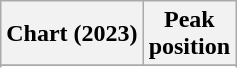<table class="wikitable sortable plainrowheaders" style="text-align:center;">
<tr>
<th scope="col">Chart (2023)</th>
<th scope="col">Peak<br>position</th>
</tr>
<tr>
</tr>
<tr>
</tr>
<tr>
</tr>
</table>
